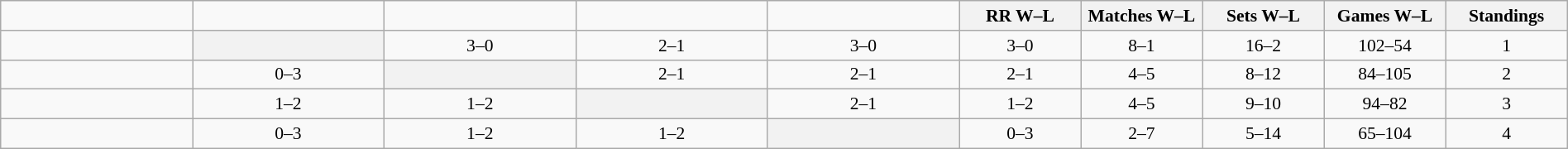<table class="wikitable" style="width: 100%; text-align:center; font-size:90%">
<tr>
<td width=130></td>
<td width=130></td>
<td width=130></td>
<td width=130></td>
<td width=130></td>
<th width=80>RR W–L</th>
<th width=80>Matches W–L</th>
<th width=80>Sets W–L</th>
<th width=80>Games W–L</th>
<th width=80>Standings</th>
</tr>
<tr>
<td style="text-align:left;"></td>
<th bgcolor="ededed"></th>
<td>3–0</td>
<td>2–1</td>
<td>3–0</td>
<td>3–0</td>
<td>8–1</td>
<td>16–2</td>
<td>102–54</td>
<td>1</td>
</tr>
<tr>
<td style="text-align:left;"></td>
<td>0–3</td>
<th bgcolor="ededed"></th>
<td>2–1</td>
<td>2–1</td>
<td>2–1</td>
<td>4–5</td>
<td>8–12</td>
<td>84–105</td>
<td>2</td>
</tr>
<tr>
<td style="text-align:left;"></td>
<td>1–2</td>
<td>1–2</td>
<th bgcolor="ededed"></th>
<td>2–1</td>
<td>1–2</td>
<td>4–5</td>
<td>9–10</td>
<td>94–82</td>
<td>3</td>
</tr>
<tr>
<td style="text-align:left;"></td>
<td>0–3</td>
<td>1–2</td>
<td>1–2</td>
<th bgcolor="ededed"></th>
<td>0–3</td>
<td>2–7</td>
<td>5–14</td>
<td>65–104</td>
<td>4</td>
</tr>
</table>
